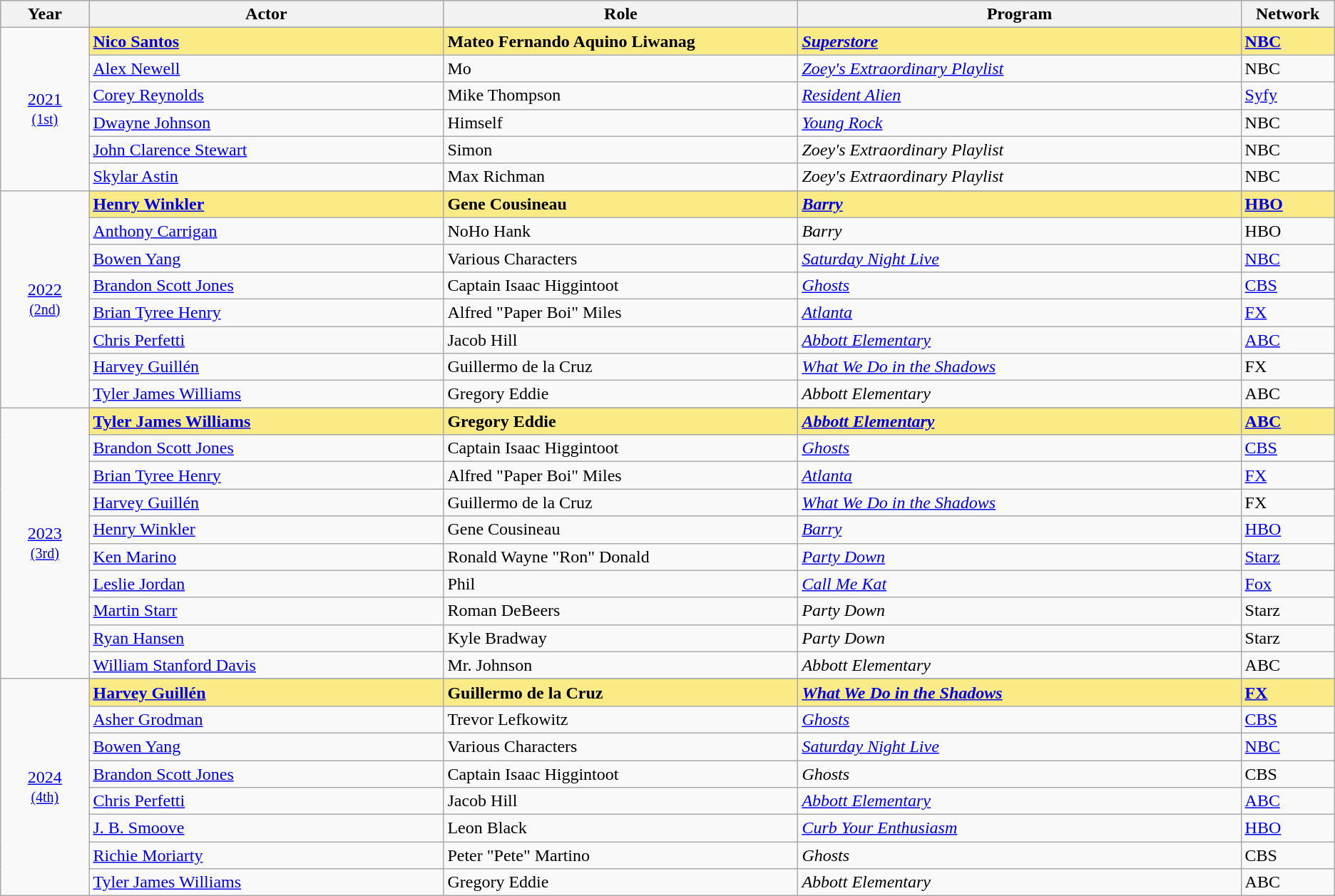<table class="wikitable">
<tr bgcolor="#bebebe">
<th width="5%">Year</th>
<th width="20%">Actor</th>
<th width="20%">Role</th>
<th width="25%">Program</th>
<th width="5%">Network</th>
</tr>
<tr>
<td rowspan="7" style="text-align:center"><a href='#'>2021</a><br><small><a href='#'>(1st)</a></small><br></td>
</tr>
<tr style="background:#FAEB86">
<td><strong><a href='#'>Nico Santos</a></strong></td>
<td><strong>Mateo Fernando Aquino Liwanag</strong></td>
<td><strong><em><a href='#'>Superstore</a></em></strong></td>
<td><strong><a href='#'>NBC</a></strong></td>
</tr>
<tr>
<td><a href='#'>Alex Newell</a></td>
<td>Mo</td>
<td><em><a href='#'>Zoey's Extraordinary Playlist</a></em></td>
<td>NBC</td>
</tr>
<tr>
<td><a href='#'>Corey Reynolds</a></td>
<td>Mike Thompson</td>
<td><em><a href='#'>Resident Alien</a></em></td>
<td><a href='#'>Syfy</a></td>
</tr>
<tr>
<td><a href='#'>Dwayne Johnson</a></td>
<td>Himself</td>
<td><em><a href='#'>Young Rock</a></em></td>
<td>NBC</td>
</tr>
<tr>
<td><a href='#'>John Clarence Stewart</a></td>
<td>Simon</td>
<td><em>Zoey's Extraordinary Playlist</em></td>
<td>NBC</td>
</tr>
<tr>
<td><a href='#'>Skylar Astin</a></td>
<td>Max Richman</td>
<td><em>Zoey's Extraordinary Playlist</em></td>
<td>NBC</td>
</tr>
<tr>
<td rowspan="9" style="text-align:center"><a href='#'>2022</a><br><small><a href='#'>(2nd)</a></small><br></td>
</tr>
<tr style="background:#FAEB86;">
<td><strong><a href='#'>Henry Winkler</a></strong></td>
<td><strong>Gene Cousineau</strong></td>
<td><strong><em><a href='#'>Barry</a></em></strong></td>
<td><strong><a href='#'>HBO</a></strong></td>
</tr>
<tr>
<td><a href='#'>Anthony Carrigan</a></td>
<td>NoHo Hank</td>
<td><em>Barry</em></td>
<td>HBO</td>
</tr>
<tr>
<td><a href='#'>Bowen Yang</a></td>
<td>Various Characters</td>
<td><em><a href='#'>Saturday Night Live</a></em></td>
<td><a href='#'>NBC</a></td>
</tr>
<tr>
<td><a href='#'>Brandon Scott Jones</a></td>
<td>Captain Isaac Higgintoot</td>
<td><em><a href='#'>Ghosts</a></em></td>
<td><a href='#'>CBS</a></td>
</tr>
<tr>
<td><a href='#'>Brian Tyree Henry</a></td>
<td>Alfred "Paper Boi" Miles</td>
<td><em><a href='#'>Atlanta</a></em></td>
<td><a href='#'>FX</a></td>
</tr>
<tr>
<td><a href='#'>Chris Perfetti</a></td>
<td>Jacob Hill</td>
<td><em><a href='#'>Abbott Elementary</a></em></td>
<td><a href='#'>ABC</a></td>
</tr>
<tr>
<td><a href='#'>Harvey Guillén</a></td>
<td>Guillermo de la Cruz</td>
<td><em><a href='#'>What We Do in the Shadows</a></em></td>
<td>FX</td>
</tr>
<tr>
<td><a href='#'>Tyler James Williams</a></td>
<td>Gregory Eddie</td>
<td><em>Abbott Elementary</em></td>
<td>ABC</td>
</tr>
<tr>
<td rowspan="11" style="text-align:center"><a href='#'>2023</a><br><small><a href='#'>(3rd)</a></small><br></td>
</tr>
<tr style="background:#FAEB86;">
<td><strong><a href='#'>Tyler James Williams</a></strong></td>
<td><strong>Gregory Eddie</strong></td>
<td><strong><em><a href='#'>Abbott Elementary</a></em></strong></td>
<td><strong><a href='#'>ABC</a></strong></td>
</tr>
<tr>
<td><a href='#'>Brandon Scott Jones</a></td>
<td>Captain Isaac Higgintoot</td>
<td><em><a href='#'>Ghosts</a></em></td>
<td><a href='#'>CBS</a></td>
</tr>
<tr>
<td><a href='#'>Brian Tyree Henry</a></td>
<td>Alfred "Paper Boi" Miles</td>
<td><em><a href='#'>Atlanta</a></em></td>
<td><a href='#'>FX</a></td>
</tr>
<tr>
<td><a href='#'>Harvey Guillén</a></td>
<td>Guillermo de la Cruz</td>
<td><em><a href='#'>What We Do in the Shadows</a></em></td>
<td>FX</td>
</tr>
<tr>
<td><a href='#'>Henry Winkler</a></td>
<td>Gene Cousineau</td>
<td><em><a href='#'>Barry</a></em></td>
<td><a href='#'>HBO</a></td>
</tr>
<tr>
<td><a href='#'>Ken Marino</a></td>
<td>Ronald Wayne "Ron" Donald</td>
<td><em><a href='#'>Party Down</a></em></td>
<td><a href='#'>Starz</a></td>
</tr>
<tr>
<td><a href='#'>Leslie Jordan</a> </td>
<td>Phil</td>
<td><em><a href='#'>Call Me Kat</a></em></td>
<td><a href='#'>Fox</a></td>
</tr>
<tr>
<td><a href='#'>Martin Starr</a></td>
<td>Roman DeBeers</td>
<td><em>Party Down</em></td>
<td>Starz</td>
</tr>
<tr>
<td><a href='#'>Ryan Hansen</a></td>
<td>Kyle Bradway</td>
<td><em>Party Down</em></td>
<td>Starz</td>
</tr>
<tr>
<td><a href='#'>William Stanford Davis</a></td>
<td>Mr. Johnson</td>
<td><em>Abbott Elementary</em></td>
<td>ABC</td>
</tr>
<tr>
<td rowspan="9" style="text-align:center"><a href='#'>2024</a><br><small><a href='#'>(4th)</a></small><br></td>
</tr>
<tr style="background:#FAEB86;">
<td><strong><a href='#'>Harvey Guillén</a></strong></td>
<td><strong>Guillermo de la Cruz</strong></td>
<td><strong><em><a href='#'>What We Do in the Shadows</a></em></strong></td>
<td><strong><a href='#'>FX</a></strong></td>
</tr>
<tr>
<td><a href='#'>Asher Grodman</a></td>
<td>Trevor Lefkowitz</td>
<td><em><a href='#'>Ghosts</a></em></td>
<td><a href='#'>CBS</a></td>
</tr>
<tr>
<td><a href='#'>Bowen Yang</a></td>
<td>Various Characters</td>
<td><em><a href='#'>Saturday Night Live</a></em></td>
<td><a href='#'>NBC</a></td>
</tr>
<tr>
<td><a href='#'>Brandon Scott Jones</a></td>
<td>Captain Isaac Higgintoot</td>
<td><em>Ghosts</em></td>
<td>CBS</td>
</tr>
<tr>
<td><a href='#'>Chris Perfetti</a></td>
<td>Jacob Hill</td>
<td><em><a href='#'>Abbott Elementary</a></em></td>
<td><a href='#'>ABC</a></td>
</tr>
<tr>
<td><a href='#'>J. B. Smoove</a></td>
<td>Leon Black</td>
<td><em><a href='#'>Curb Your Enthusiasm</a></em></td>
<td><a href='#'>HBO</a></td>
</tr>
<tr>
<td><a href='#'>Richie Moriarty</a></td>
<td>Peter "Pete" Martino</td>
<td><em>Ghosts</em></td>
<td>CBS</td>
</tr>
<tr>
<td><a href='#'>Tyler James Williams</a></td>
<td>Gregory Eddie</td>
<td><em>Abbott Elementary</em></td>
<td>ABC</td>
</tr>
</table>
